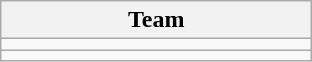<table class="wikitable">
<tr>
<th width="200">Team</th>
</tr>
<tr>
<td><strong></strong></td>
</tr>
<tr>
<td><strong></strong></td>
</tr>
</table>
